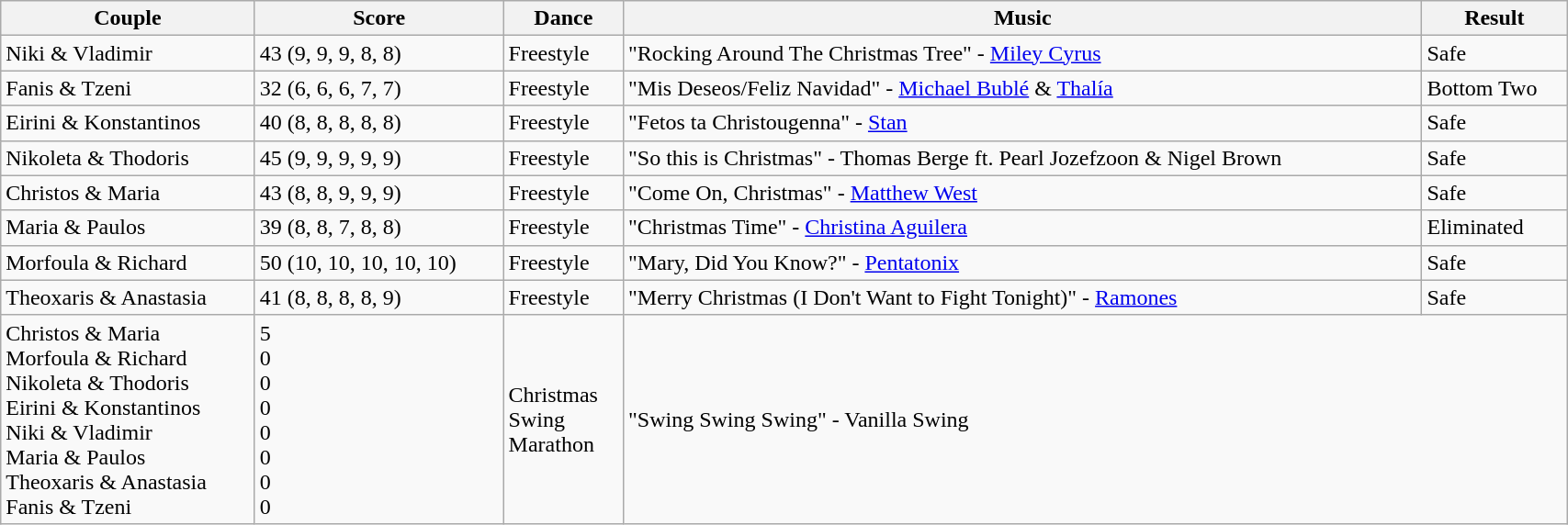<table class="wikitable sortable" style="width:90%;">
<tr>
<th>Couple</th>
<th>Score</th>
<th>Dance</th>
<th>Music</th>
<th>Result</th>
</tr>
<tr>
<td>Niki & Vladimir</td>
<td>43 (9, 9, 9, 8, 8)</td>
<td>Freestyle</td>
<td>"Rocking Around The Christmas Tree" - <a href='#'>Miley Cyrus</a></td>
<td>Safe</td>
</tr>
<tr>
<td>Fanis & Tzeni</td>
<td>32 (6, 6, 6, 7, 7)</td>
<td>Freestyle</td>
<td>"Mis Deseos/Feliz Navidad" - <a href='#'>Michael Bublé</a> & <a href='#'>Thalía</a></td>
<td>Bottom Two</td>
</tr>
<tr>
<td>Eirini & Konstantinos</td>
<td>40 (8, 8, 8, 8, 8)</td>
<td>Freestyle</td>
<td>"Fetos ta Christougenna" - <a href='#'>Stan</a></td>
<td>Safe</td>
</tr>
<tr>
<td>Nikoleta & Thodoris</td>
<td>45 (9, 9, 9, 9, 9)</td>
<td>Freestyle</td>
<td>"So this is Christmas" - Thomas Berge ft. Pearl Jozefzoon & Nigel Brown</td>
<td>Safe</td>
</tr>
<tr>
<td>Christos & Maria</td>
<td>43 (8, 8, 9, 9, 9)</td>
<td>Freestyle</td>
<td>"Come On, Christmas" - <a href='#'>Matthew West</a></td>
<td>Safe</td>
</tr>
<tr>
<td>Maria & Paulos</td>
<td>39 (8, 8, 7, 8, 8)</td>
<td>Freestyle</td>
<td>"Christmas Time" - <a href='#'>Christina Aguilera</a></td>
<td>Eliminated</td>
</tr>
<tr>
<td>Morfoula & Richard</td>
<td>50 (10, 10, 10, 10, 10)</td>
<td>Freestyle</td>
<td>"Mary, Did You Know?" - <a href='#'>Pentatonix</a></td>
<td>Safe</td>
</tr>
<tr>
<td>Theoxaris & Anastasia</td>
<td>41 (8, 8, 8, 8, 9)</td>
<td>Freestyle</td>
<td>"Merry Christmas (I Don't Want to Fight Tonight)" - <a href='#'>Ramones</a></td>
<td>Safe</td>
</tr>
<tr>
<td>Christos & Maria<br>Morfoula & Richard<br>Nikoleta & Thodoris<br>Eirini & Konstantinos<br>Niki & Vladimir<br>Maria & Paulos<br>Theoxaris & Anastasia<br>Fanis & Tzeni</td>
<td>5<br>0<br>0<br>0<br>0<br>0<br>0<br>0</td>
<td>Christmas<br>Swing<br>Marathon</td>
<td colspan="2">"Swing Swing Swing" - Vanilla Swing</td>
</tr>
</table>
